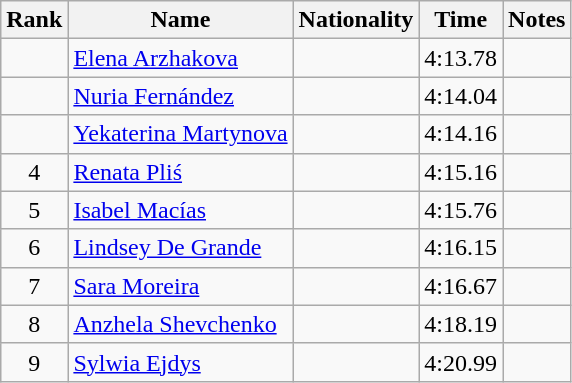<table class="wikitable sortable" style="text-align:center">
<tr>
<th>Rank</th>
<th>Name</th>
<th>Nationality</th>
<th>Time</th>
<th>Notes</th>
</tr>
<tr>
<td></td>
<td align=left><a href='#'>Elena Arzhakova</a></td>
<td align=left></td>
<td>4:13.78</td>
<td></td>
</tr>
<tr>
<td></td>
<td align=left><a href='#'>Nuria Fernández</a></td>
<td align=left></td>
<td>4:14.04</td>
<td></td>
</tr>
<tr>
<td></td>
<td align=left><a href='#'>Yekaterina Martynova</a></td>
<td align=left></td>
<td>4:14.16</td>
<td></td>
</tr>
<tr>
<td>4</td>
<td align=left><a href='#'>Renata Pliś</a></td>
<td align=left></td>
<td>4:15.16</td>
<td></td>
</tr>
<tr>
<td>5</td>
<td align=left><a href='#'>Isabel Macías</a></td>
<td align=left></td>
<td>4:15.76</td>
<td></td>
</tr>
<tr>
<td>6</td>
<td align=left><a href='#'>Lindsey De Grande</a></td>
<td align=left></td>
<td>4:16.15</td>
<td></td>
</tr>
<tr>
<td>7</td>
<td align=left><a href='#'>Sara Moreira</a></td>
<td align=left></td>
<td>4:16.67</td>
<td></td>
</tr>
<tr>
<td>8</td>
<td align=left><a href='#'>Anzhela Shevchenko</a></td>
<td align=left></td>
<td>4:18.19</td>
<td></td>
</tr>
<tr>
<td>9</td>
<td align=left><a href='#'>Sylwia Ejdys</a></td>
<td align=left></td>
<td>4:20.99</td>
<td></td>
</tr>
</table>
